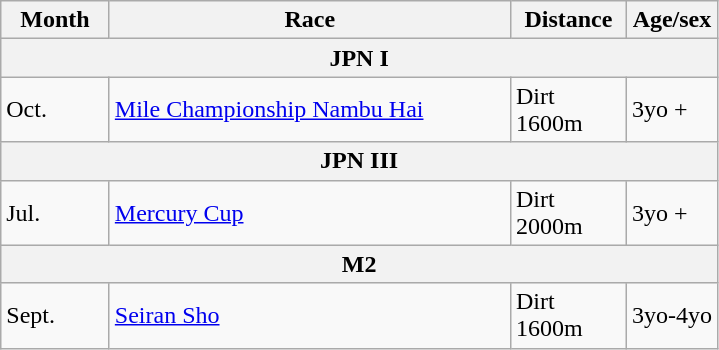<table class=wikitable>
<tr>
<th style="width:65px"><strong>Month</strong></th>
<th style="width:260px"><strong>Race</strong></th>
<th style="width:70px"><strong>Distance</strong></th>
<th><strong>Age/sex</strong></th>
</tr>
<tr>
<th colspan="4">JPN I</th>
</tr>
<tr>
<td>Oct.</td>
<td><a href='#'>Mile Championship Nambu Hai</a></td>
<td>Dirt 1600m</td>
<td>3yo +</td>
</tr>
<tr>
<th colspan="4">JPN III</th>
</tr>
<tr>
<td>Jul.</td>
<td><a href='#'>Mercury Cup</a></td>
<td>Dirt 2000m</td>
<td>3yo +</td>
</tr>
<tr>
<th colspan="4">M2</th>
</tr>
<tr>
<td>Sept.</td>
<td><a href='#'>Seiran Sho</a></td>
<td>Dirt 1600m</td>
<td>3yo-4yo</td>
</tr>
</table>
